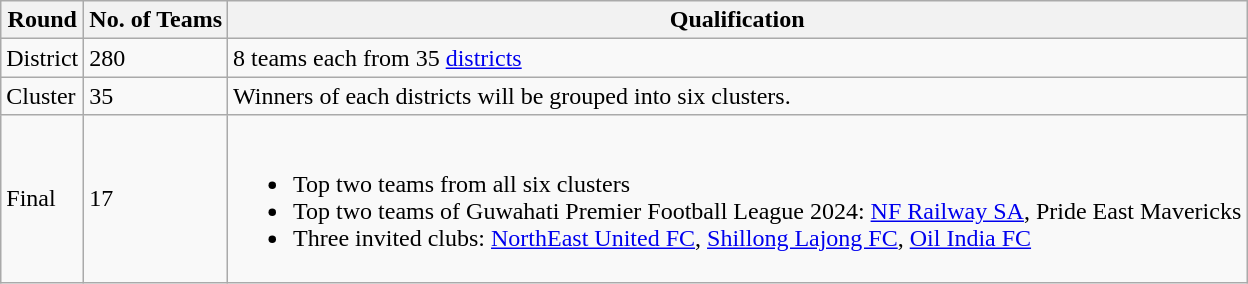<table class="wikitable">
<tr>
<th>Round</th>
<th>No. of Teams</th>
<th>Qualification</th>
</tr>
<tr>
<td>District</td>
<td>280</td>
<td>8 teams each from 35 <a href='#'>districts</a></td>
</tr>
<tr>
<td>Cluster</td>
<td>35</td>
<td>Winners of each districts will be grouped into six clusters.</td>
</tr>
<tr>
<td>Final</td>
<td>17</td>
<td><br><ul><li>Top two teams from all six clusters</li><li>Top two teams of Guwahati Premier Football League 2024: <a href='#'>NF Railway SA</a>, Pride East Mavericks</li><li>Three invited clubs: <a href='#'>NorthEast United FC</a>, <a href='#'>Shillong Lajong FC</a>, <a href='#'>Oil India FC</a></li></ul></td>
</tr>
</table>
